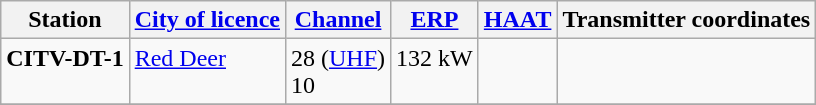<table class="wikitable">
<tr>
<th>Station</th>
<th><a href='#'>City of licence</a></th>
<th><a href='#'>Channel</a></th>
<th><a href='#'>ERP</a></th>
<th><a href='#'>HAAT</a></th>
<th>Transmitter coordinates</th>
</tr>
<tr style="vertical-align: top; text-align: left;">
<td><strong>CITV-DT-1</strong></td>
<td><a href='#'>Red Deer</a></td>
<td>28 (<a href='#'>UHF</a>)<br>10</td>
<td>132 kW</td>
<td></td>
<td></td>
</tr>
<tr style="vertical-align: top; text-align: left;">
</tr>
</table>
